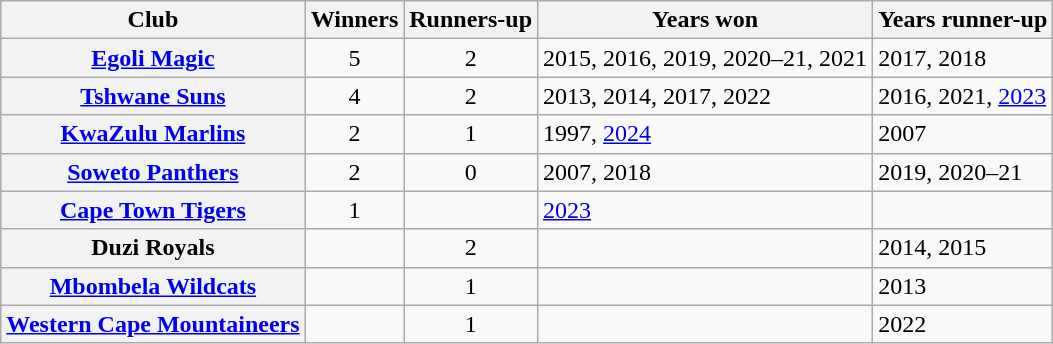<table class="wikitable plainrowheaders sortable">
<tr>
<th>Club</th>
<th>Winners</th>
<th>Runners-up</th>
<th class="unsortable">Years won</th>
<th class="unsortable">Years runner-up</th>
</tr>
<tr>
<th scope="row"><a href='#'>Egoli Magic</a></th>
<td align="center">5</td>
<td align="center">2</td>
<td>2015, 2016, 2019, 2020–21, 2021</td>
<td>2017, 2018</td>
</tr>
<tr>
<th scope="row"><a href='#'>Tshwane Suns</a></th>
<td align="center">4</td>
<td align="center">2</td>
<td>2013, 2014, 2017, 2022</td>
<td>2016, 2021, <a href='#'>2023</a></td>
</tr>
<tr>
<th scope="row"><a href='#'>KwaZulu Marlins</a></th>
<td align="center">2</td>
<td align="center">1</td>
<td>1997, <a href='#'>2024</a></td>
<td>2007</td>
</tr>
<tr>
<th scope="row"><a href='#'>Soweto Panthers</a></th>
<td align="center">2</td>
<td align="center">0</td>
<td>2007, 2018</td>
<td>2019, 2020–21</td>
</tr>
<tr>
<th scope="row"><a href='#'>Cape Town Tigers</a></th>
<td align="center">1</td>
<td align="center"></td>
<td><a href='#'>2023</a></td>
<td></td>
</tr>
<tr>
<th scope="row">Duzi Royals</th>
<td align="center"></td>
<td align="center">2</td>
<td></td>
<td>2014, 2015</td>
</tr>
<tr>
<th scope="row"><a href='#'>Mbombela Wildcats</a></th>
<td align="center"></td>
<td align="center">1</td>
<td></td>
<td>2013</td>
</tr>
<tr>
<th scope="row"><a href='#'>Western Cape Mountaineers</a></th>
<td align="center"></td>
<td align="center">1</td>
<td></td>
<td>2022</td>
</tr>
</table>
